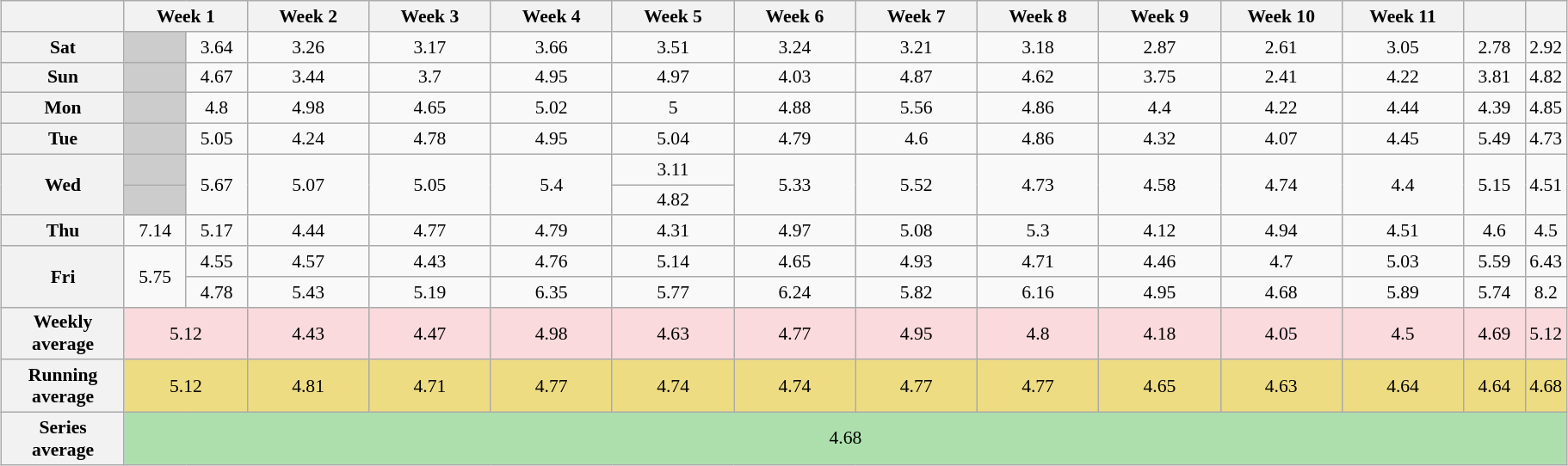<table class="wikitable" style="font-size:90%; text-align:center; width: 96%; margin-left: auto; margin-right: auto;">
<tr>
<th scope="col" style="width:8%"></th>
<th scope="colgroup" style="width:8%" colspan=2>Week 1</th>
<th scope="col" style="width:8%">Week 2</th>
<th scope="col" style="width:8%">Week 3</th>
<th scope="col" style="width:8%">Week 4</th>
<th scope="col" style="width:8%">Week 5</th>
<th scope="col" style="width:8%">Week 6</th>
<th scope="col" style="width:8%">Week 7</th>
<th scope="col" style="width:8%">Week 8</th>
<th scope="col" style="width:8%">Week 9</th>
<th scope="col" style="width:8%">Week 10</th>
<th scope="col" style="width:8%">Week 11</th>
<th scope="col" style="width:8%"></th>
<th scope="col" style="width:8%"></th>
</tr>
<tr>
<th scope="row">Sat</th>
<td style="background:#CCCCCC; text-align:center"></td>
<td>3.64</td>
<td>3.26</td>
<td>3.17</td>
<td>3.66</td>
<td>3.51</td>
<td>3.24</td>
<td>3.21</td>
<td>3.18</td>
<td>2.87</td>
<td>2.61</td>
<td>3.05</td>
<td>2.78</td>
<td>2.92</td>
</tr>
<tr>
<th scope="row">Sun</th>
<td style="background:#CCCCCC; text-align:center"></td>
<td>4.67</td>
<td>3.44</td>
<td>3.7</td>
<td>4.95</td>
<td>4.97</td>
<td>4.03</td>
<td>4.87</td>
<td>4.62</td>
<td>3.75</td>
<td>2.41</td>
<td>4.22</td>
<td>3.81</td>
<td>4.82</td>
</tr>
<tr>
<th scope="row">Mon</th>
<td style="background:#CCCCCC; text-align:center"></td>
<td>4.8</td>
<td>4.98</td>
<td>4.65</td>
<td>5.02</td>
<td>5</td>
<td>4.88</td>
<td>5.56</td>
<td>4.86</td>
<td>4.4</td>
<td>4.22</td>
<td>4.44</td>
<td>4.39</td>
<td>4.85</td>
</tr>
<tr>
<th scope="row">Tue</th>
<td style="background:#CCCCCC; text-align:center"></td>
<td>5.05</td>
<td>4.24</td>
<td>4.78</td>
<td>4.95</td>
<td>5.04</td>
<td>4.79</td>
<td>4.6</td>
<td>4.86</td>
<td>4.32</td>
<td>4.07</td>
<td>4.45</td>
<td>5.49</td>
<td>4.73</td>
</tr>
<tr>
<th scope="rowgroup" rowspan=2>Wed</th>
<td style="background:#CCCCCC; text-align:center"></td>
<td rowspan=2>5.67</td>
<td rowspan=2>5.07</td>
<td rowspan=2>5.05</td>
<td rowspan=2>5.4</td>
<td>3.11</td>
<td rowspan=2>5.33</td>
<td rowspan=2>5.52</td>
<td rowspan=2>4.73</td>
<td rowspan=2>4.58</td>
<td rowspan=2>4.74</td>
<td rowspan=2>4.4</td>
<td rowspan=2>5.15</td>
<td rowspan=2>4.51</td>
</tr>
<tr>
<td style="background:#CCCCCC; text-align:center"></td>
<td>4.82</td>
</tr>
<tr>
<th scope="row">Thu</th>
<td>7.14</td>
<td>5.17</td>
<td>4.44</td>
<td>4.77</td>
<td>4.79</td>
<td>4.31</td>
<td>4.97</td>
<td>5.08</td>
<td>5.3</td>
<td>4.12</td>
<td>4.94</td>
<td>4.51</td>
<td>4.6</td>
<td>4.5</td>
</tr>
<tr>
<th scope="rowgroup" rowspan=2>Fri</th>
<td rowspan=2>5.75</td>
<td>4.55</td>
<td>4.57</td>
<td>4.43</td>
<td>4.76</td>
<td>5.14</td>
<td>4.65</td>
<td>4.93</td>
<td>4.71</td>
<td>4.46</td>
<td>4.7</td>
<td>5.03</td>
<td>5.59</td>
<td>6.43</td>
</tr>
<tr>
<td>4.78</td>
<td>5.43</td>
<td>5.19</td>
<td>6.35</td>
<td>5.77</td>
<td>6.24</td>
<td>5.82</td>
<td>6.16</td>
<td>4.95</td>
<td>4.68</td>
<td>5.89</td>
<td>5.74</td>
<td>8.2</td>
</tr>
<tr>
<th scope="row">Weekly<br>average</th>
<td colspan=2 style="background:#FADADD;">5.12</td>
<td style="background:#FADADD;">4.43</td>
<td style="background:#FADADD;">4.47</td>
<td style="background:#FADADD;">4.98</td>
<td style="background:#FADADD;">4.63</td>
<td style="background:#FADADD;">4.77</td>
<td style="background:#FADADD;">4.95</td>
<td style="background:#FADADD;">4.8</td>
<td style="background:#FADADD;">4.18</td>
<td style="background:#FADADD;">4.05</td>
<td style="background:#FADADD;">4.5</td>
<td style="background:#FADADD;">4.69</td>
<td style="background:#FADADD;">5.12</td>
</tr>
<tr>
<th scope="row">Running<br>average</th>
<td colspan=2 style="background:#EEDC82;">5.12</td>
<td style="background:#EEDC82;">4.81</td>
<td style="background:#EEDC82;">4.71</td>
<td style="background:#EEDC82;">4.77</td>
<td style="background:#EEDC82;">4.74</td>
<td style="background:#EEDC82;">4.74</td>
<td style="background:#EEDC82;">4.77</td>
<td style="background:#EEDC82;">4.77</td>
<td style="background:#EEDC82;">4.65</td>
<td style="background:#EEDC82;">4.63</td>
<td style="background:#EEDC82;">4.64</td>
<td style="background:#EEDC82;">4.64</td>
<td style="background:#EEDC82;">4.68</td>
</tr>
<tr>
<th scope="row">Series<br>average</th>
<td colspan="14" style="background:#ADDFAD;">4.68</td>
</tr>
</table>
